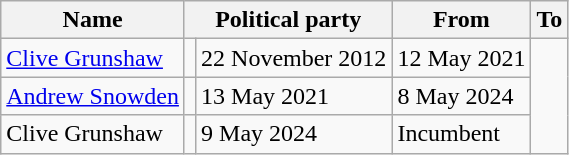<table class="wikitable">
<tr>
<th>Name</th>
<th scope="col" colspan="2">Political party</th>
<th>From</th>
<th>To</th>
</tr>
<tr>
<td><a href='#'>Clive Grunshaw</a></td>
<td></td>
<td>22 November 2012</td>
<td>12 May 2021</td>
</tr>
<tr>
<td><a href='#'>Andrew Snowden</a></td>
<td></td>
<td>13 May 2021</td>
<td>8 May 2024</td>
</tr>
<tr>
<td>Clive Grunshaw</td>
<td></td>
<td>9 May 2024</td>
<td>Incumbent</td>
</tr>
</table>
